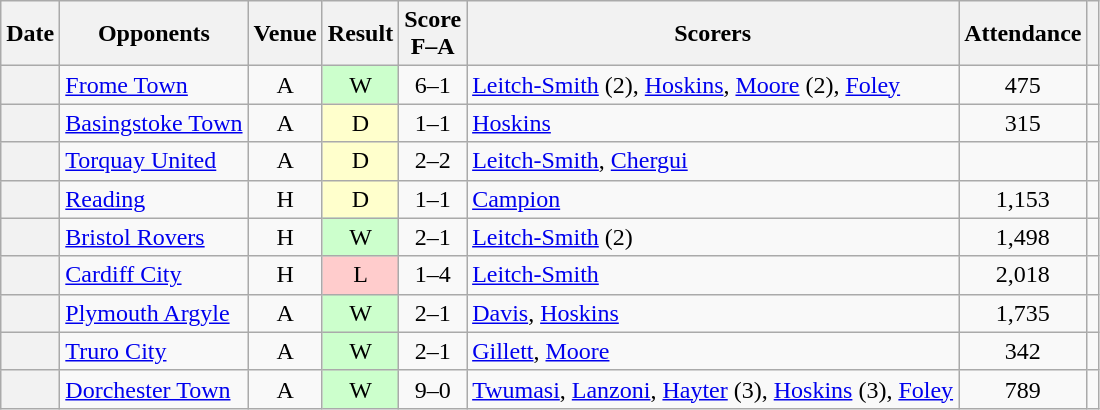<table class="wikitable plainrowheaders sortable" style="text-align:center">
<tr>
<th scope=col>Date</th>
<th scope=col>Opponents</th>
<th scope=col>Venue</th>
<th scope=col>Result</th>
<th scope=col>Score<br>F–A</th>
<th scope=col class=unsortable>Scorers</th>
<th scope=col>Attendance</th>
<th scope=col class=unsortable></th>
</tr>
<tr>
<th scope=row></th>
<td align=left><a href='#'>Frome Town</a></td>
<td>A</td>
<td style="background-color:#CCFFCC">W</td>
<td>6–1</td>
<td align="left"><a href='#'>Leitch-Smith</a> (2), <a href='#'>Hoskins</a>, <a href='#'>Moore</a> (2), <a href='#'>Foley</a></td>
<td>475</td>
<td></td>
</tr>
<tr>
<th scope=row></th>
<td align=left><a href='#'>Basingstoke Town</a></td>
<td>A</td>
<td style="background-color:#FFFFCC">D</td>
<td>1–1</td>
<td align="left"><a href='#'>Hoskins</a></td>
<td>315</td>
<td></td>
</tr>
<tr>
<th scope=row></th>
<td align=left><a href='#'>Torquay United</a></td>
<td>A</td>
<td style="background-color:#FFFFCC">D</td>
<td>2–2</td>
<td align="left"><a href='#'>Leitch-Smith</a>, <a href='#'>Chergui</a></td>
<td></td>
<td></td>
</tr>
<tr>
<th scope=row></th>
<td align=left><a href='#'>Reading</a></td>
<td>H</td>
<td style="background-color:#FFFFCC">D</td>
<td>1–1</td>
<td align="left"><a href='#'>Campion</a></td>
<td>1,153</td>
<td></td>
</tr>
<tr>
<th scope=row></th>
<td align=left><a href='#'>Bristol Rovers</a></td>
<td>H</td>
<td style="background-color:#CCFFCC">W</td>
<td>2–1</td>
<td align="left"><a href='#'>Leitch-Smith</a> (2)</td>
<td>1,498</td>
<td></td>
</tr>
<tr>
<th scope=row></th>
<td align=left><a href='#'>Cardiff City</a></td>
<td>H</td>
<td style="background-color:#FFCCCC">L</td>
<td>1–4</td>
<td align="left"><a href='#'>Leitch-Smith</a></td>
<td>2,018</td>
<td></td>
</tr>
<tr>
<th scope=row></th>
<td align=left><a href='#'>Plymouth Argyle</a></td>
<td>A</td>
<td style="background-color:#CCFFCC">W</td>
<td>2–1</td>
<td align="left"><a href='#'>Davis</a>, <a href='#'>Hoskins</a></td>
<td>1,735</td>
<td></td>
</tr>
<tr>
<th scope=row></th>
<td align=left><a href='#'>Truro City</a></td>
<td>A</td>
<td style="background-color:#CCFFCC">W</td>
<td>2–1</td>
<td align="left"><a href='#'>Gillett</a>, <a href='#'>Moore</a></td>
<td>342</td>
<td></td>
</tr>
<tr>
<th scope=row></th>
<td align=left><a href='#'>Dorchester Town</a></td>
<td>A</td>
<td style="background-color:#CCFFCC">W</td>
<td>9–0</td>
<td align="left"><a href='#'>Twumasi</a>, <a href='#'>Lanzoni</a>, <a href='#'>Hayter</a> (3), <a href='#'>Hoskins</a> (3), <a href='#'>Foley</a></td>
<td>789</td>
<td></td>
</tr>
</table>
